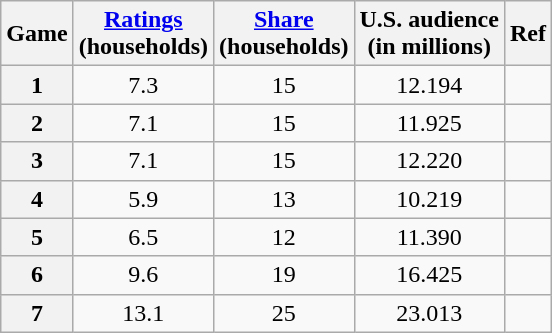<table class="wikitable sortable plainrowheaders" style="text-align:center;">
<tr>
<th scope="col">Game</th>
<th scope="col"><a href='#'>Ratings</a><br>(households)</th>
<th scope="col"><a href='#'>Share</a><br>(households)</th>
<th scope="col">U.S. audience<br>(in millions)</th>
<th scope="col" class=unsortable>Ref</th>
</tr>
<tr>
<th scope="row" style="text-align:center;">1</th>
<td>7.3</td>
<td>15</td>
<td>12.194</td>
<td></td>
</tr>
<tr>
<th scope="row" style="text-align:center">2</th>
<td>7.1</td>
<td>15</td>
<td>11.925</td>
<td></td>
</tr>
<tr>
<th scope="row" style="text-align:center">3</th>
<td>7.1</td>
<td>15</td>
<td>12.220</td>
<td></td>
</tr>
<tr>
<th scope="row" style="text-align:center">4</th>
<td>5.9</td>
<td>13</td>
<td>10.219</td>
<td></td>
</tr>
<tr>
<th scope="row" style="text-align:center">5</th>
<td>6.5</td>
<td>12</td>
<td>11.390</td>
<td></td>
</tr>
<tr>
<th scope="row" style="text-align:center">6</th>
<td>9.6</td>
<td>19</td>
<td>16.425</td>
<td></td>
</tr>
<tr>
<th scope="row" style="text-align:center">7</th>
<td>13.1</td>
<td>25</td>
<td>23.013</td>
<td></td>
</tr>
</table>
